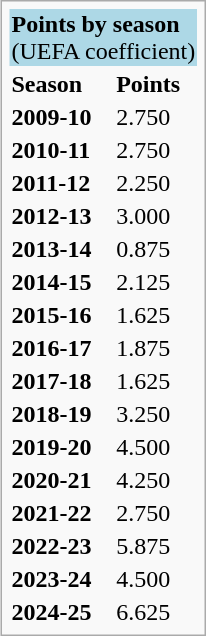<table class="infobox">
<tr>
<td colspan="2" bgcolor="lightblue"><strong>Points by season</strong><br>(UEFA coefficient)</td>
</tr>
<tr>
<td><strong>Season</strong></td>
<td><strong>Points</strong></td>
</tr>
<tr>
<td><strong>2009-10</strong></td>
<td>2.750</td>
</tr>
<tr>
<td><strong>2010-11</strong></td>
<td>2.750</td>
</tr>
<tr>
<td><strong>2011-12</strong></td>
<td>2.250</td>
</tr>
<tr>
<td><strong>2012-13</strong></td>
<td>3.000</td>
</tr>
<tr>
<td><strong>2013-14</strong></td>
<td>0.875</td>
</tr>
<tr>
<td><strong>2014-15</strong></td>
<td>2.125</td>
</tr>
<tr>
<td><strong>2015-16</strong></td>
<td>1.625</td>
</tr>
<tr>
<td><strong>2016-17</strong></td>
<td>1.875</td>
</tr>
<tr>
<td><strong>2017-18</strong></td>
<td>1.625</td>
</tr>
<tr>
<td><strong>2018-19</strong></td>
<td>3.250</td>
</tr>
<tr>
<td><strong>2019-20</strong></td>
<td>4.500</td>
</tr>
<tr>
<td><strong>2020-21</strong></td>
<td>4.250</td>
</tr>
<tr>
<td><strong>2021-22</strong></td>
<td>2.750</td>
</tr>
<tr>
<td><strong>2022-23</strong></td>
<td>5.875</td>
</tr>
<tr>
<td><strong>2023-24</strong></td>
<td>4.500</td>
</tr>
<tr>
<td><strong>2024-25</strong></td>
<td>6.625</td>
</tr>
</table>
